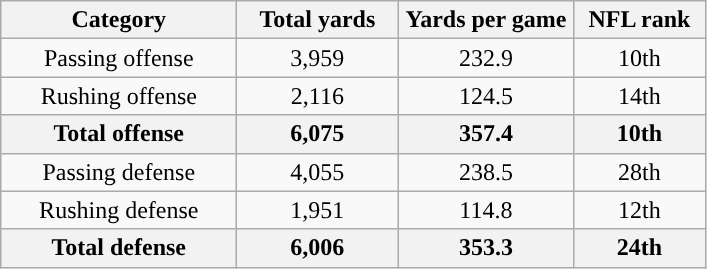<table class="wikitable" style="text-align:center">
<tr>
<th width="150">Category</th>
<th width="100">Total yards</th>
<th width="110">Yards per game</th>
<th width="80">NFL rank<br></th>
</tr>
<tr>
<td>Passing offense</td>
<td>3,959</td>
<td>232.9</td>
<td>10th</td>
</tr>
<tr>
<td>Rushing offense</td>
<td>2,116</td>
<td>124.5</td>
<td>14th</td>
</tr>
<tr>
<th>Total offense</th>
<th>6,075</th>
<th>357.4</th>
<th>10th</th>
</tr>
<tr>
<td>Passing defense</td>
<td>4,055</td>
<td>238.5</td>
<td>28th</td>
</tr>
<tr>
<td>Rushing defense</td>
<td>1,951</td>
<td>114.8</td>
<td>12th</td>
</tr>
<tr>
<th>Total defense</th>
<th>6,006</th>
<th>353.3</th>
<th>24th</th>
</tr>
</table>
